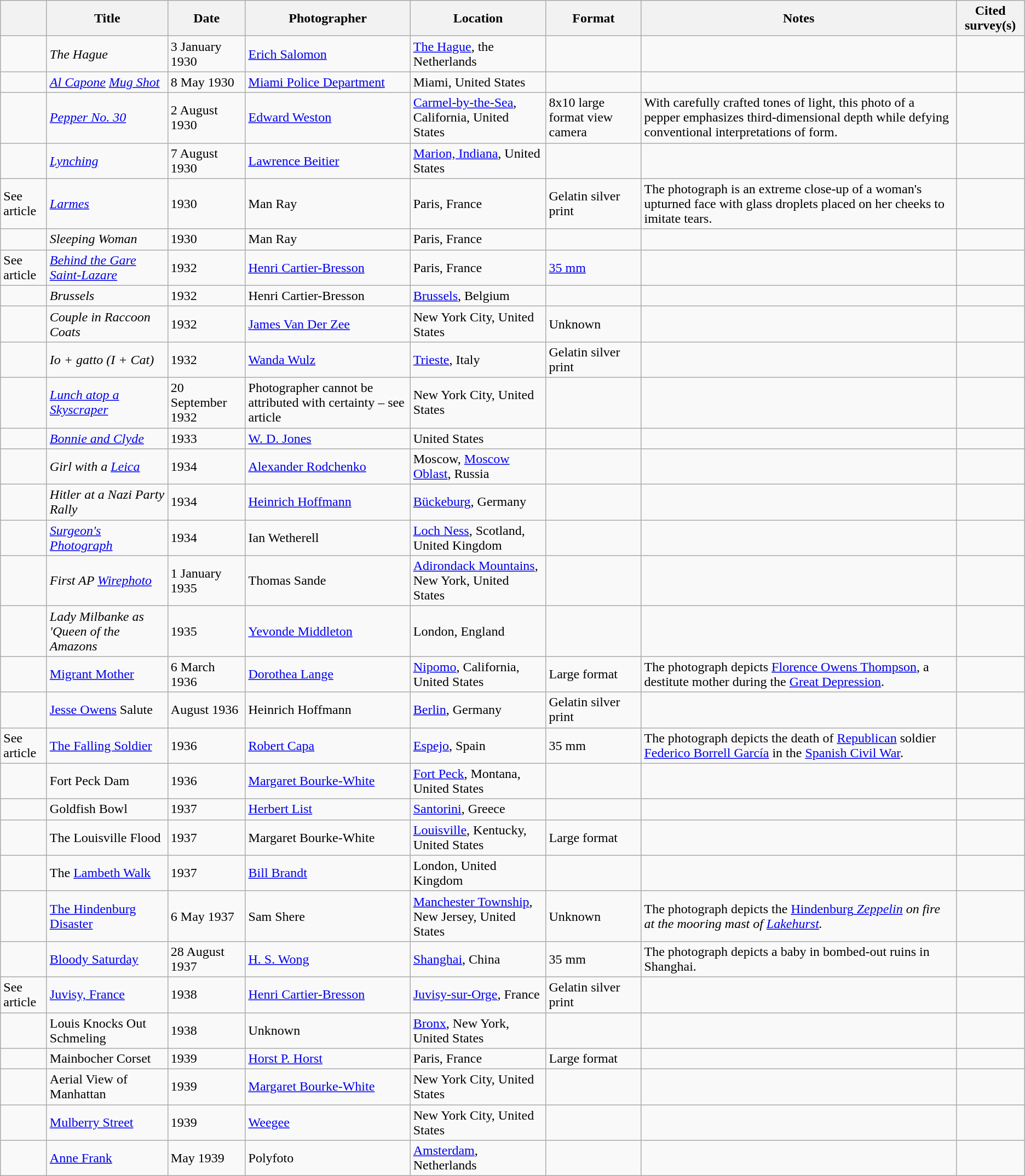<table class="wikitable">
<tr>
<th></th>
<th>Title</th>
<th>Date</th>
<th>Photographer</th>
<th>Location</th>
<th>Format</th>
<th>Notes</th>
<th>Cited survey(s)</th>
</tr>
<tr>
<td></td>
<td><em>The Hague</em></td>
<td>3 January 1930</td>
<td><a href='#'>Erich Salomon</a></td>
<td><a href='#'>The Hague</a>, the Netherlands</td>
<td></td>
<td></td>
<td></td>
</tr>
<tr>
<td></td>
<td><em><a href='#'>Al Capone</a> <a href='#'>Mug Shot</a></em></td>
<td>8 May 1930</td>
<td><a href='#'>Miami Police Department</a></td>
<td>Miami, United States</td>
<td></td>
<td></td>
<td></td>
</tr>
<tr>
<td></td>
<td><em><a href='#'>Pepper No. 30</a></em></td>
<td>2 August 1930</td>
<td><a href='#'>Edward Weston</a></td>
<td><a href='#'>Carmel-by-the-Sea</a>, California, United States</td>
<td>8x10 large format view camera</td>
<td>With carefully crafted tones of light, this photo of a pepper emphasizes third-dimensional depth while defying conventional interpretations of form.</td>
<td></td>
</tr>
<tr>
<td></td>
<td><a href='#'><em>Lynching</em></a></td>
<td>7 August 1930</td>
<td><a href='#'>Lawrence Beitier</a></td>
<td><a href='#'>Marion, Indiana</a>, United States</td>
<td></td>
<td></td>
<td></td>
</tr>
<tr>
<td>See article</td>
<td><em><a href='#'>Larmes</a></em></td>
<td>1930</td>
<td>Man Ray</td>
<td>Paris, France</td>
<td>Gelatin silver print</td>
<td>The photograph is an extreme close-up of a woman's upturned face with glass droplets placed on her cheeks to imitate tears.</td>
<td></td>
</tr>
<tr>
<td></td>
<td><em>Sleeping Woman</em></td>
<td>1930</td>
<td>Man Ray</td>
<td>Paris, France</td>
<td></td>
<td></td>
<td></td>
</tr>
<tr>
<td>See article</td>
<td><em><a href='#'>Behind the Gare Saint-Lazare</a></em></td>
<td>1932</td>
<td><a href='#'>Henri Cartier-Bresson</a></td>
<td>Paris, France</td>
<td><a href='#'>35 mm</a></td>
<td></td>
<td></td>
</tr>
<tr>
<td></td>
<td><em>Brussels</em></td>
<td>1932</td>
<td>Henri Cartier-Bresson</td>
<td><a href='#'>Brussels</a>, Belgium</td>
<td></td>
<td></td>
<td></td>
</tr>
<tr>
<td></td>
<td><em>Couple in Raccoon Coats</em></td>
<td>1932</td>
<td><a href='#'>James Van Der Zee</a></td>
<td>New York City, United States</td>
<td>Unknown</td>
<td></td>
<td></td>
</tr>
<tr>
<td></td>
<td><em>Io + gatto (I + Cat)</em></td>
<td>1932</td>
<td><a href='#'>Wanda Wulz</a></td>
<td><a href='#'>Trieste</a>, Italy</td>
<td>Gelatin silver print</td>
<td></td>
<td></td>
</tr>
<tr>
<td></td>
<td><em><a href='#'>Lunch atop a Skyscraper</a></em></td>
<td>20 September 1932</td>
<td>Photographer cannot be attributed with certainty – see article</td>
<td>New York City, United States</td>
<td></td>
<td></td>
<td></td>
</tr>
<tr>
<td></td>
<td><em><a href='#'>Bonnie and Clyde</a></em></td>
<td>1933</td>
<td><a href='#'>W. D. Jones</a></td>
<td>United States</td>
<td></td>
<td></td>
<td></td>
</tr>
<tr>
<td></td>
<td><em>Girl with a <a href='#'>Leica</a></em></td>
<td>1934</td>
<td><a href='#'>Alexander Rodchenko</a></td>
<td>Moscow, <a href='#'>Moscow Oblast</a>, Russia</td>
<td></td>
<td></td>
<td></td>
</tr>
<tr>
<td></td>
<td><em>Hitler at a Nazi Party Rally</em></td>
<td>1934</td>
<td><a href='#'>Heinrich Hoffmann</a></td>
<td><a href='#'>Bückeburg</a>, Germany</td>
<td></td>
<td></td>
<td></td>
</tr>
<tr>
<td></td>
<td><em><a href='#'>Surgeon's Photograph</a></em></td>
<td>1934</td>
<td>Ian Wetherell</td>
<td><a href='#'>Loch Ness</a>, Scotland, United Kingdom</td>
<td></td>
<td></td>
<td></td>
</tr>
<tr>
<td></td>
<td><em>First AP <a href='#'>Wirephoto</a></em></td>
<td>1 January 1935</td>
<td>Thomas Sande</td>
<td><a href='#'>Adirondack Mountains</a>, New York, United States</td>
<td></td>
<td></td>
<td></td>
</tr>
<tr>
<td></td>
<td><em>Lady Milbanke as 'Queen of the Amazons<strong></td>
<td>1935</td>
<td><a href='#'>Yevonde Middleton</a></td>
<td>London, England</td>
<td></td>
<td></td>
<td></td>
</tr>
<tr>
<td></td>
<td></em><a href='#'>Migrant Mother</a><em></td>
<td>6 March 1936</td>
<td><a href='#'>Dorothea Lange</a></td>
<td><a href='#'>Nipomo</a>, California, United States</td>
<td>Large format</td>
<td>The photograph depicts <a href='#'>Florence Owens Thompson</a>, a destitute mother during the <a href='#'>Great Depression</a>.</td>
<td></td>
</tr>
<tr>
<td></td>
<td></em><a href='#'>Jesse Owens</a> Salute<em></td>
<td>August 1936</td>
<td>Heinrich Hoffmann</td>
<td><a href='#'>Berlin</a>, Germany</td>
<td>Gelatin silver print</td>
<td></td>
<td></td>
</tr>
<tr>
<td>See article</td>
<td></em><a href='#'>The Falling Soldier</a><em></td>
<td>1936</td>
<td><a href='#'>Robert Capa</a></td>
<td><a href='#'>Espejo</a>, Spain</td>
<td>35 mm</td>
<td>The photograph depicts the death of <a href='#'>Republican</a> soldier <a href='#'>Federico Borrell García</a> in the <a href='#'>Spanish Civil War</a>.</td>
<td></td>
</tr>
<tr>
<td></td>
<td></em>Fort Peck Dam<em></td>
<td>1936</td>
<td><a href='#'>Margaret Bourke-White</a></td>
<td><a href='#'>Fort Peck</a>, Montana, United States</td>
<td></td>
<td></td>
<td></td>
</tr>
<tr>
<td></td>
<td></em>Goldfish Bowl<em></td>
<td>1937</td>
<td><a href='#'>Herbert List</a></td>
<td><a href='#'>Santorini</a>, Greece</td>
<td></td>
<td></td>
<td></td>
</tr>
<tr>
<td></td>
<td></em>The Louisville Flood<em></td>
<td>1937</td>
<td>Margaret Bourke-White</td>
<td><a href='#'>Louisville</a>, Kentucky, United States</td>
<td>Large format</td>
<td></td>
<td></td>
</tr>
<tr>
<td></td>
<td></em>The <a href='#'>Lambeth Walk</a><em></td>
<td>1937</td>
<td><a href='#'>Bill Brandt</a></td>
<td>London, United Kingdom</td>
<td></td>
<td></td>
<td></td>
</tr>
<tr>
<td></td>
<td></em><a href='#'>The Hindenburg Disaster</a><em></td>
<td>6 May 1937</td>
<td>Sam Shere</td>
<td><a href='#'>Manchester Township</a>, New Jersey, United States</td>
<td>Unknown</td>
<td>The photograph depicts the <a href='#'></em>Hindenburg<em> Zeppelin</a> on fire at the mooring mast of <a href='#'>Lakehurst</a>.</td>
<td></td>
</tr>
<tr>
<td></td>
<td></em><a href='#'>Bloody Saturday</a><em></td>
<td>28 August 1937</td>
<td><a href='#'>H. S. Wong</a></td>
<td><a href='#'>Shanghai</a>, China</td>
<td>35 mm</td>
<td>The photograph depicts a baby in bombed-out ruins in Shanghai.</td>
<td></td>
</tr>
<tr>
<td>See article</td>
<td></em><a href='#'>Juvisy, France</a><em></td>
<td>1938</td>
<td><a href='#'>Henri Cartier‐Bresson</a></td>
<td><a href='#'>Juvisy-sur-Orge</a>, France</td>
<td>Gelatin silver print</td>
<td></td>
<td></td>
</tr>
<tr>
<td></td>
<td></em>Louis Knocks Out Schmeling<em></td>
<td>1938</td>
<td>Unknown</td>
<td><a href='#'>Bronx</a>, New York, United States</td>
<td></td>
<td></td>
<td></td>
</tr>
<tr>
<td></td>
<td></em>Mainbocher Corset<em></td>
<td>1939</td>
<td><a href='#'>Horst P. Horst</a></td>
<td>Paris, France</td>
<td>Large format</td>
<td></td>
<td></td>
</tr>
<tr>
<td></td>
<td></em>Aerial View of Manhattan<em></td>
<td>1939</td>
<td><a href='#'>Margaret Bourke-White</a></td>
<td>New York City, United States</td>
<td></td>
<td></td>
<td></td>
</tr>
<tr>
<td></td>
<td></em><a href='#'>Mulberry Street</a><em></td>
<td>1939</td>
<td><a href='#'>Weegee</a></td>
<td>New York City, United States</td>
<td></td>
<td></td>
<td></td>
</tr>
<tr>
<td></td>
<td></em><a href='#'>Anne Frank</a><em></td>
<td>May 1939</td>
<td>Polyfoto</td>
<td><a href='#'>Amsterdam</a>, Netherlands</td>
<td></td>
<td></td>
<td></td>
</tr>
</table>
